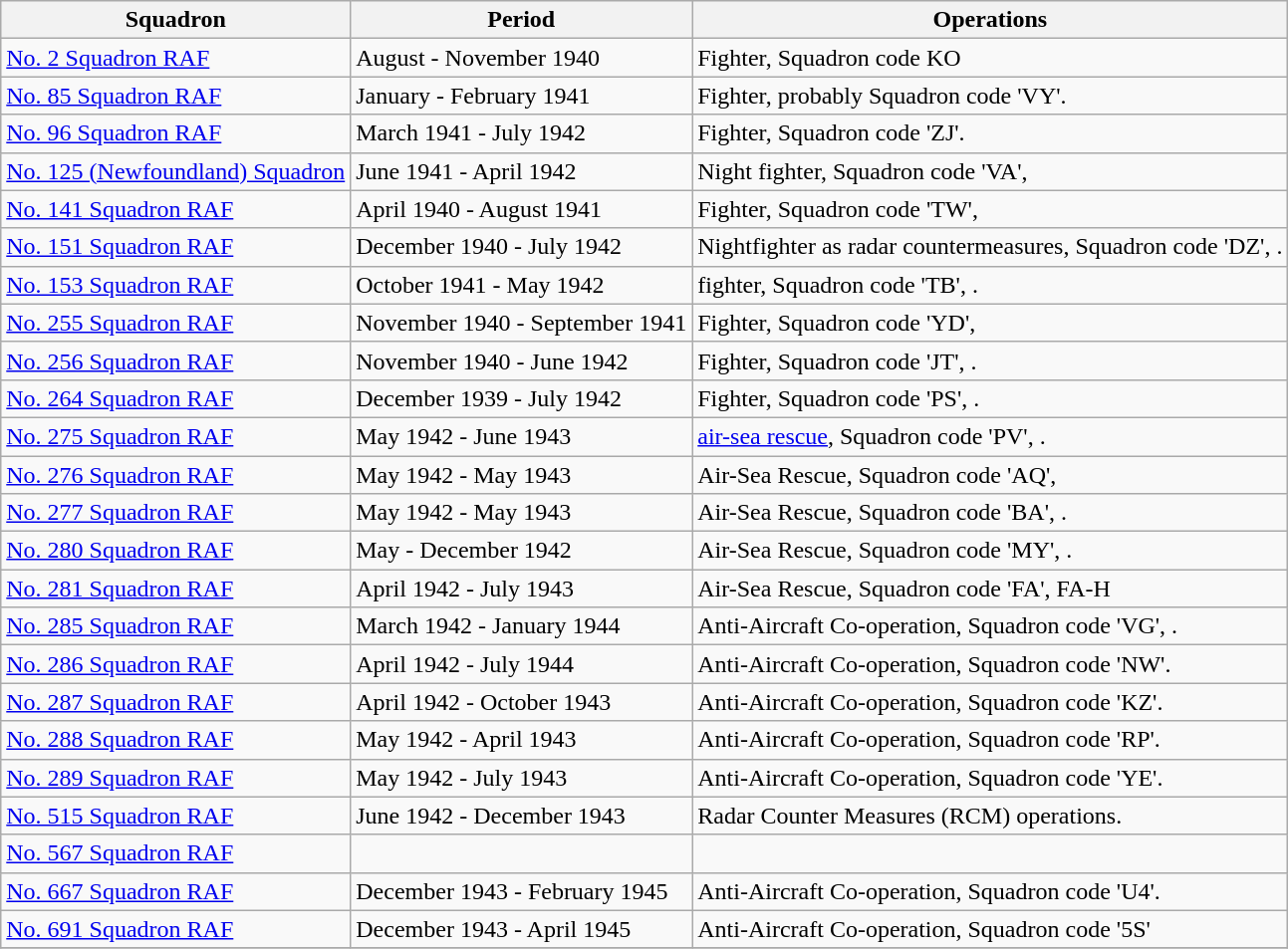<table class="wikitable">
<tr>
<th>Squadron</th>
<th>Period</th>
<th>Operations</th>
</tr>
<tr>
<td><a href='#'>No. 2 Squadron RAF</a></td>
<td>August - November 1940</td>
<td>Fighter, Squadron code KO</td>
</tr>
<tr>
<td><a href='#'>No. 85 Squadron RAF</a></td>
<td>January - February 1941</td>
<td>Fighter, probably Squadron code 'VY'.</td>
</tr>
<tr>
<td><a href='#'>No. 96 Squadron RAF</a></td>
<td>March 1941 - July 1942</td>
<td>Fighter, Squadron code 'ZJ'.</td>
</tr>
<tr>
<td><a href='#'>No. 125 (Newfoundland) Squadron</a></td>
<td>June 1941 - April 1942</td>
<td>Night fighter, Squadron code 'VA',</td>
</tr>
<tr>
<td><a href='#'>No. 141 Squadron RAF</a></td>
<td>April 1940 - August 1941</td>
<td>Fighter, Squadron code 'TW',</td>
</tr>
<tr>
<td><a href='#'>No. 151 Squadron RAF</a></td>
<td>December 1940 - July 1942</td>
<td>Nightfighter as radar countermeasures, Squadron code 'DZ', .</td>
</tr>
<tr>
<td><a href='#'>No. 153 Squadron RAF</a></td>
<td>October 1941 - May 1942</td>
<td>fighter, Squadron code 'TB', .</td>
</tr>
<tr>
<td><a href='#'>No. 255 Squadron RAF</a></td>
<td>November 1940 - September 1941</td>
<td>Fighter, Squadron code 'YD',</td>
</tr>
<tr>
<td><a href='#'>No. 256 Squadron RAF</a></td>
<td>November 1940 - June 1942</td>
<td>Fighter, Squadron code 'JT', .</td>
</tr>
<tr>
<td><a href='#'>No. 264 Squadron RAF</a></td>
<td>December 1939 - July 1942</td>
<td>Fighter, Squadron code 'PS', .</td>
</tr>
<tr>
<td><a href='#'>No. 275 Squadron RAF</a></td>
<td>May 1942 - June 1943</td>
<td><a href='#'>air-sea rescue</a>, Squadron code 'PV', .</td>
</tr>
<tr>
<td><a href='#'>No. 276 Squadron RAF</a></td>
<td>May 1942 - May 1943</td>
<td>Air-Sea Rescue, Squadron code 'AQ',</td>
</tr>
<tr>
<td><a href='#'>No. 277 Squadron RAF</a></td>
<td>May 1942 - May 1943</td>
<td>Air-Sea Rescue, Squadron code 'BA', .</td>
</tr>
<tr>
<td><a href='#'>No. 280 Squadron RAF</a></td>
<td>May - December 1942</td>
<td>Air-Sea Rescue, Squadron code 'MY', .</td>
</tr>
<tr>
<td><a href='#'>No. 281 Squadron RAF</a></td>
<td>April 1942 - July 1943</td>
<td>Air-Sea Rescue, Squadron code 'FA', FA-H</td>
</tr>
<tr>
<td><a href='#'>No. 285 Squadron RAF</a></td>
<td>March 1942 - January 1944</td>
<td>Anti-Aircraft Co-operation, Squadron code 'VG',  .</td>
</tr>
<tr>
<td><a href='#'>No. 286 Squadron RAF</a></td>
<td>April 1942 - July 1944</td>
<td>Anti-Aircraft Co-operation, Squadron code 'NW'.</td>
</tr>
<tr>
<td><a href='#'>No. 287 Squadron RAF</a></td>
<td>April 1942 - October 1943</td>
<td>Anti-Aircraft Co-operation, Squadron code 'KZ'.</td>
</tr>
<tr>
<td><a href='#'>No. 288 Squadron RAF</a></td>
<td>May 1942 - April 1943</td>
<td>Anti-Aircraft Co-operation, Squadron code 'RP'.</td>
</tr>
<tr>
<td><a href='#'>No. 289 Squadron RAF</a></td>
<td>May 1942 - July 1943</td>
<td>Anti-Aircraft Co-operation, Squadron code 'YE'.</td>
</tr>
<tr>
<td><a href='#'>No. 515 Squadron RAF</a></td>
<td>June 1942 - December 1943</td>
<td>Radar Counter Measures (RCM) operations.</td>
</tr>
<tr>
<td><a href='#'>No. 567 Squadron RAF</a></td>
<td></td>
<td></td>
</tr>
<tr>
<td><a href='#'>No. 667 Squadron RAF</a></td>
<td>December 1943 - February 1945</td>
<td>Anti-Aircraft Co-operation, Squadron code 'U4'.</td>
</tr>
<tr>
<td><a href='#'>No. 691 Squadron RAF</a></td>
<td>December 1943 - April 1945</td>
<td>Anti-Aircraft Co-operation, Squadron code '5S'</td>
</tr>
<tr>
</tr>
</table>
